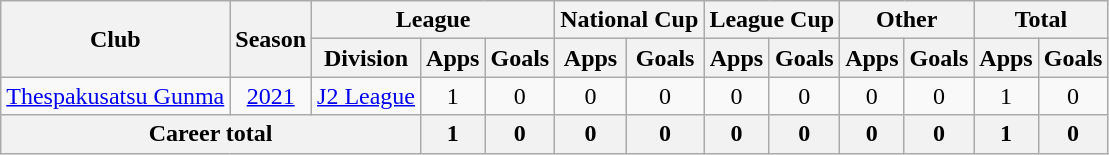<table class="wikitable" style="text-align: center">
<tr>
<th rowspan="2">Club</th>
<th rowspan="2">Season</th>
<th colspan="3">League</th>
<th colspan="2">National Cup</th>
<th colspan="2">League Cup</th>
<th colspan="2">Other</th>
<th colspan="2">Total</th>
</tr>
<tr>
<th>Division</th>
<th>Apps</th>
<th>Goals</th>
<th>Apps</th>
<th>Goals</th>
<th>Apps</th>
<th>Goals</th>
<th>Apps</th>
<th>Goals</th>
<th>Apps</th>
<th>Goals</th>
</tr>
<tr>
<td><a href='#'>Thespakusatsu Gunma</a></td>
<td><a href='#'>2021</a></td>
<td><a href='#'>J2 League</a></td>
<td>1</td>
<td>0</td>
<td>0</td>
<td>0</td>
<td>0</td>
<td>0</td>
<td>0</td>
<td>0</td>
<td>1</td>
<td>0</td>
</tr>
<tr>
<th colspan=3>Career total</th>
<th>1</th>
<th>0</th>
<th>0</th>
<th>0</th>
<th>0</th>
<th>0</th>
<th>0</th>
<th>0</th>
<th>1</th>
<th>0</th>
</tr>
</table>
